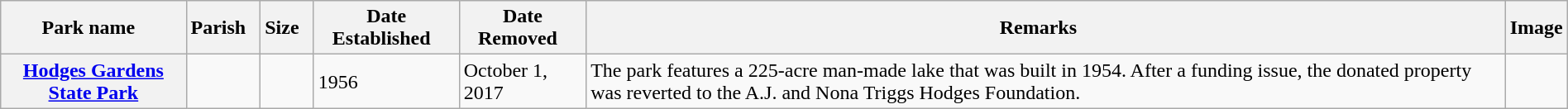<table class="wikitable sortable plainrowheaders" style="width:100%">
<tr>
<th scope="col"  width="*"><strong>Park name</strong>  </th>
<th scope="col"  width="*"><strong>Parish</strong>  </th>
<th scope="col"  width="*"><strong>Size</strong>  </th>
<th data-sort-type="date" scope="col" width="*" align="center"><strong>Date Established</strong>  </th>
<th data-sort-type="date" scope="col" width="*" align="center"><strong>Date Removed</strong>  </th>
<th scope="col"  width="*" class="unsortable"><strong>Remarks</strong>   </th>
<th scope="col"  width="*" class="unsortable">Image</th>
</tr>
<tr ->
<th scope="row"><a href='#'>Hodges Gardens State Park</a></th>
<td></td>
<td> </td>
<td>1956</td>
<td>October 1, 2017</td>
<td>The park features a 225-acre man-made lake that was built in 1954.  After a funding issue, the donated property was reverted to the A.J. and Nona Triggs Hodges Foundation.</td>
<td></td>
</tr>
</table>
